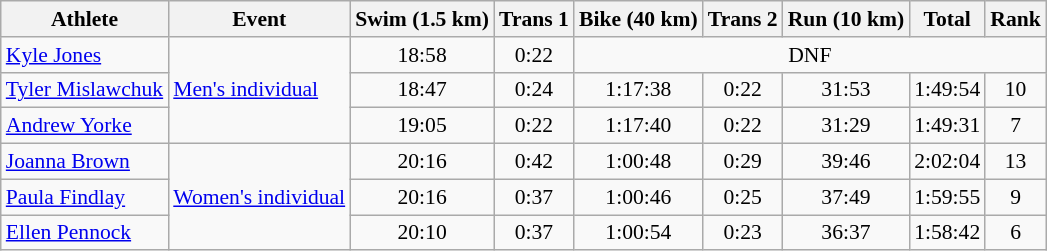<table class="wikitable" style="font-size:90%">
<tr>
<th>Athlete</th>
<th>Event</th>
<th>Swim (1.5 km)</th>
<th>Trans 1</th>
<th>Bike (40 km)</th>
<th>Trans 2</th>
<th>Run (10 km)</th>
<th>Total</th>
<th>Rank</th>
</tr>
<tr align=center>
<td align=left><a href='#'>Kyle Jones</a></td>
<td align=left rowspan=3><a href='#'>Men's individual</a></td>
<td>18:58</td>
<td>0:22</td>
<td align=center colspan=5>DNF</td>
</tr>
<tr align=center>
<td align=left><a href='#'>Tyler Mislawchuk</a></td>
<td>18:47</td>
<td>0:24</td>
<td>1:17:38</td>
<td>0:22</td>
<td>31:53</td>
<td>1:49:54</td>
<td>10</td>
</tr>
<tr align=center>
<td align=left><a href='#'>Andrew Yorke</a></td>
<td>19:05</td>
<td>0:22</td>
<td>1:17:40</td>
<td>0:22</td>
<td>31:29</td>
<td>1:49:31</td>
<td>7</td>
</tr>
<tr align=center>
<td align=left><a href='#'>Joanna Brown</a></td>
<td align=left rowspan=3><a href='#'>Women's individual</a></td>
<td>20:16</td>
<td>0:42</td>
<td>1:00:48</td>
<td>0:29</td>
<td>39:46</td>
<td>2:02:04</td>
<td>13</td>
</tr>
<tr align=center>
<td align=left><a href='#'>Paula Findlay</a></td>
<td>20:16</td>
<td>0:37</td>
<td>1:00:46</td>
<td>0:25</td>
<td>37:49</td>
<td>1:59:55</td>
<td>9</td>
</tr>
<tr align=center>
<td align=left><a href='#'>Ellen Pennock</a></td>
<td>20:10</td>
<td>0:37</td>
<td>1:00:54</td>
<td>0:23</td>
<td>36:37</td>
<td>1:58:42</td>
<td>6</td>
</tr>
</table>
